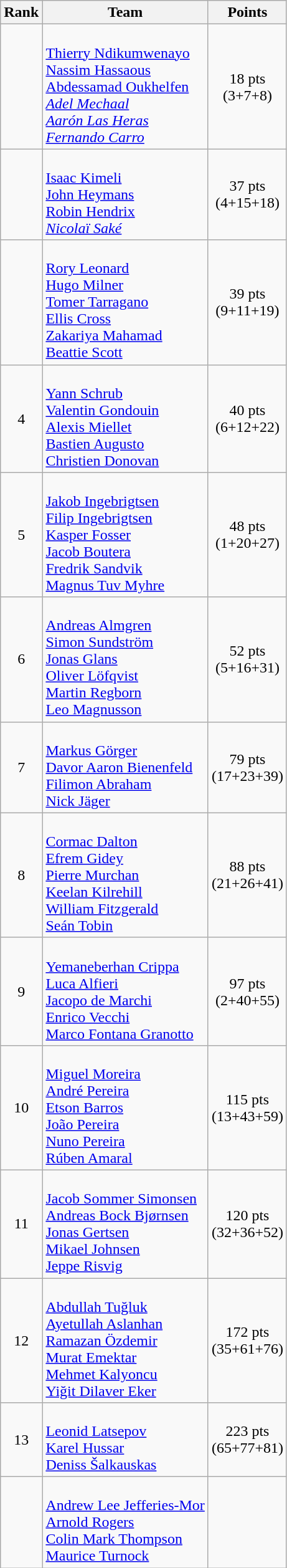<table class="wikitable sortable" style="text-align:center;">
<tr>
<th>Rank</th>
<th>Team</th>
<th>Points</th>
</tr>
<tr>
<td></td>
<td align=left><br><a href='#'>Thierry Ndikumwenayo</a><br><a href='#'>Nassim Hassaous</a><br><a href='#'>Abdessamad Oukhelfen</a><br><em><a href='#'>Adel Mechaal</a><br><a href='#'>Aarón Las Heras</a><br><a href='#'>Fernando Carro</a></em></td>
<td>18 pts<br>(3+7+8)</td>
</tr>
<tr>
<td></td>
<td align=left><br><a href='#'>Isaac Kimeli</a><br><a href='#'>John Heymans</a><br><a href='#'>Robin Hendrix</a><br><em><a href='#'>Nicolaï Saké</a></td>
<td>37 pts<br>(4+15+18)</td>
</tr>
<tr>
<td></td>
<td align=left><br><a href='#'>Rory Leonard</a><br><a href='#'>Hugo Milner</a><br><a href='#'>Tomer Tarragano</a><br></em><a href='#'>Ellis Cross</a><br><a href='#'>Zakariya Mahamad</a><br><a href='#'>Beattie Scott</a><em></td>
<td>39 pts<br>(9+11+19)</td>
</tr>
<tr>
<td>4</td>
<td align=left><br><a href='#'>Yann Schrub</a><br><a href='#'>Valentin Gondouin</a><br><a href='#'>Alexis Miellet</a><br></em><a href='#'>Bastien Augusto</a><br><a href='#'>Christien Donovan</a><em></td>
<td>40 pts<br>(6+12+22)</td>
</tr>
<tr>
<td>5</td>
<td align=left><br><a href='#'>Jakob Ingebrigtsen</a><br><a href='#'>Filip Ingebrigtsen</a><br><a href='#'>Kasper Fosser</a><br></em><a href='#'>Jacob Boutera</a><br><a href='#'>Fredrik Sandvik</a><br><a href='#'>Magnus Tuv Myhre</a><em></td>
<td>48 pts<br>(1+20+27)</td>
</tr>
<tr>
<td>6</td>
<td align=left><br><a href='#'>Andreas Almgren</a><br><a href='#'>Simon Sundström</a><br><a href='#'>Jonas Glans</a><br></em><a href='#'>Oliver Löfqvist</a><br><a href='#'>Martin Regborn</a><br><a href='#'>Leo Magnusson</a><em></td>
<td>52 pts<br>(5+16+31)</td>
</tr>
<tr>
<td>7</td>
<td align=left><br><a href='#'>Markus Görger</a><br><a href='#'>Davor Aaron Bienenfeld</a><br><a href='#'>Filimon Abraham</a><br></em><a href='#'>Nick Jäger</a><em></td>
<td>79 pts<br>(17+23+39)</td>
</tr>
<tr>
<td>8</td>
<td align=left><br><a href='#'>Cormac Dalton</a><br><a href='#'>Efrem Gidey</a><br><a href='#'>Pierre Murchan</a><br></em><a href='#'>Keelan Kilrehill</a><br><a href='#'>William Fitzgerald</a><br><a href='#'>Seán Tobin</a><em></td>
<td>88 pts<br>(21+26+41)</td>
</tr>
<tr>
<td>9</td>
<td align=left><br><a href='#'>Yemaneberhan Crippa</a><br><a href='#'>Luca Alfieri</a><br><a href='#'>Jacopo de Marchi</a><br></em><a href='#'>Enrico Vecchi</a><br><a href='#'>Marco Fontana Granotto</a><em></td>
<td>97 pts<br>(2+40+55)</td>
</tr>
<tr>
<td>10</td>
<td align=left><br><a href='#'>Miguel Moreira</a><br><a href='#'>André Pereira</a><br><a href='#'>Etson Barros</a><br></em><a href='#'>João Pereira</a><br><a href='#'>Nuno Pereira</a><br><a href='#'>Rúben Amaral</a><em></td>
<td>115 pts<br>(13+43+59)</td>
</tr>
<tr>
<td>11</td>
<td align=left><br><a href='#'>Jacob Sommer Simonsen</a><br><a href='#'>Andreas Bock Bjørnsen</a><br><a href='#'>Jonas Gertsen</a><br></em><a href='#'>Mikael Johnsen</a><br><a href='#'>Jeppe Risvig</a><em></td>
<td>120 pts<br>(32+36+52)</td>
</tr>
<tr>
<td>12</td>
<td align=left><br><a href='#'>Abdullah Tuğluk</a><br><a href='#'>Ayetullah Aslanhan</a><br><a href='#'>Ramazan Özdemir</a><br></em><a href='#'>Murat Emektar</a><br><a href='#'>Mehmet Kalyoncu</a><br><a href='#'>Yiğit Dilaver Eker</a><em></td>
<td>172 pts<br>(35+61+76)</td>
</tr>
<tr>
<td>13</td>
<td align=left><br><a href='#'>Leonid Latsepov</a><br><a href='#'>Karel Hussar</a><br><a href='#'>Deniss Šalkauskas</a></td>
<td>223 pts<br>(65+77+81)</td>
</tr>
<tr>
<td></td>
<td align=left><br></em><a href='#'>Andrew Lee Jefferies-Mor</a><br><a href='#'>Arnold Rogers</a><br><a href='#'>Colin Mark Thompson</a><br><a href='#'>Maurice Turnock</a><em></td>
<td></td>
</tr>
</table>
